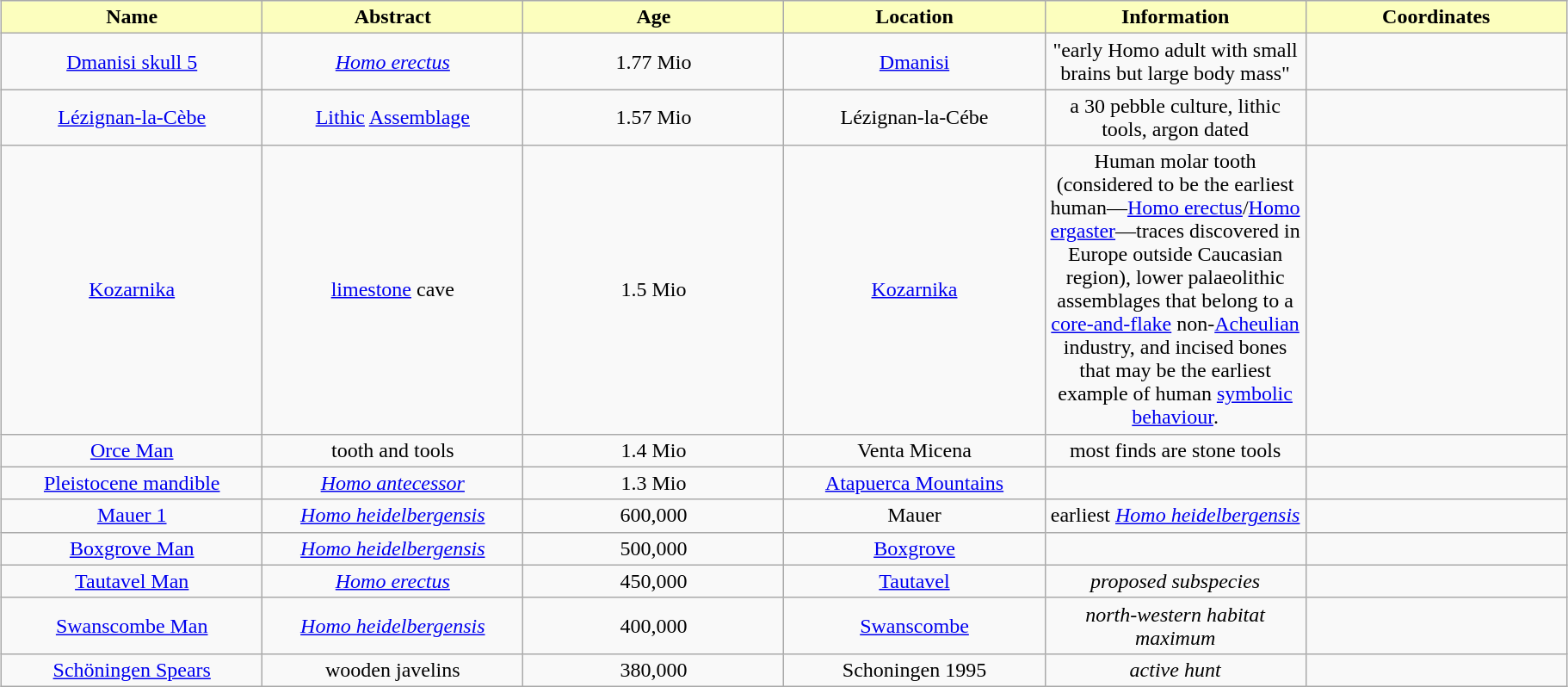<table class="wikitable" style="text-align:center; margin: auto; width:96%">
<tr>
<th scope="row" style="width: 16%; font-size:100%; background:#fcfebe; color:#000000;">Name</th>
<th scope="row" style="width: 16%; font-size:100%; background:#fcfebe; color:#000000;">Abstract</th>
<th scope="row" style="width: 16%; font-size:100%; background:#fcfebe; color:#000000;">Age</th>
<th scope="row" style="width: 16%; font-size:100%; background:#fcfebe; color:#000000;">Location</th>
<th scope="row" style="width: 16%; font-size:100%; background:#fcfebe; color:#000000;">Information</th>
<th scope="row" style="width: 16%; font-size:100%; background:#fcfebe; color:#000000;">Coordinates</th>
</tr>
<tr>
<td><a href='#'>Dmanisi skull 5</a></td>
<td><em><a href='#'>Homo erectus</a></em></td>
<td>1.77 Mio</td>
<td><a href='#'>Dmanisi</a></td>
<td>"early Homo adult with small brains but large body mass"</td>
<td></td>
</tr>
<tr>
<td><a href='#'>Lézignan-la-Cèbe</a></td>
<td><a href='#'>Lithic</a> <a href='#'>Assemblage</a></td>
<td>1.57 Mio</td>
<td>Lézignan-la-Cébe</td>
<td>a 30 pebble culture, lithic tools, argon dated</td>
<td></td>
</tr>
<tr>
<td><a href='#'>Kozarnika</a></td>
<td><a href='#'>limestone</a> cave</td>
<td>1.5 Mio</td>
<td><a href='#'>Kozarnika</a></td>
<td>Human molar tooth (considered to be the earliest human—<a href='#'>Homo erectus</a>/<a href='#'>Homo ergaster</a>—traces discovered in Europe outside Caucasian region), lower palaeolithic assemblages that belong to a <a href='#'>core-and-flake</a> non-<a href='#'>Acheulian</a> industry, and incised bones that may be the earliest example of human <a href='#'>symbolic behaviour</a>.</td>
<td></td>
</tr>
<tr>
<td><a href='#'>Orce Man</a></td>
<td>tooth and tools</td>
<td>1.4 Mio</td>
<td>Venta Micena</td>
<td>most finds are stone tools</td>
<td></td>
</tr>
<tr>
<td><a href='#'>Pleistocene mandible</a></td>
<td><em><a href='#'>Homo antecessor</a></em></td>
<td>1.3 Mio</td>
<td><a href='#'>Atapuerca Mountains</a></td>
<td></td>
<td></td>
</tr>
<tr>
<td><a href='#'>Mauer 1</a></td>
<td><em><a href='#'>Homo heidelbergensis</a></em></td>
<td>600,000</td>
<td>Mauer</td>
<td>earliest <em><a href='#'>Homo heidelbergensis</a></em></td>
<td></td>
</tr>
<tr>
<td><a href='#'>Boxgrove Man</a></td>
<td><em><a href='#'>Homo heidelbergensis</a></em></td>
<td>500,000</td>
<td><a href='#'>Boxgrove</a></td>
<td></td>
<td></td>
</tr>
<tr>
<td><a href='#'>Tautavel Man</a></td>
<td><em><a href='#'>Homo erectus</a></em></td>
<td>450,000</td>
<td><a href='#'>Tautavel</a></td>
<td><em>proposed subspecies</em></td>
<td></td>
</tr>
<tr>
<td><a href='#'>Swanscombe Man</a></td>
<td><em><a href='#'>Homo heidelbergensis</a></em></td>
<td>400,000</td>
<td><a href='#'>Swanscombe</a></td>
<td><em>north-western habitat maximum</em></td>
<td></td>
</tr>
<tr>
<td><a href='#'>Schöningen Spears</a></td>
<td>wooden javelins</td>
<td>380,000</td>
<td>Schoningen 1995</td>
<td><em>active hunt</em></td>
<td></td>
</tr>
</table>
